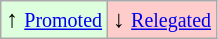<table class="wikitable" align="center">
<tr>
<td bgcolor="#ddffdd">↑ <small><a href='#'>Promoted</a></small></td>
<td bgcolor="#ffcccc">↓ <small><a href='#'>Relegated</a></small></td>
</tr>
</table>
